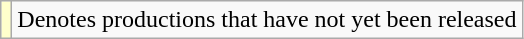<table class="wikitable">
<tr>
<td style="background:#FFFFCC;"></td>
<td>Denotes productions that have not yet been released</td>
</tr>
</table>
